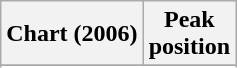<table class="wikitable sortable plainrowheaders">
<tr>
<th>Chart (2006)</th>
<th>Peak<br>position</th>
</tr>
<tr>
</tr>
<tr>
</tr>
</table>
